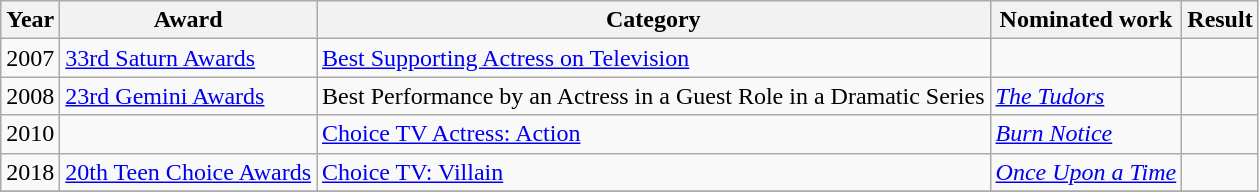<table class="wikitable">
<tr>
<th>Year</th>
<th>Award</th>
<th>Category</th>
<th>Nominated work</th>
<th>Result</th>
</tr>
<tr>
<td>2007</td>
<td><a href='#'>33rd Saturn Awards</a></td>
<td><a href='#'>Best Supporting Actress on Television</a></td>
<td></td>
<td></td>
</tr>
<tr>
<td>2008</td>
<td><a href='#'>23rd Gemini Awards</a></td>
<td>Best Performance by an Actress in a Guest Role in a Dramatic Series</td>
<td><em><a href='#'>The Tudors</a></em></td>
<td></td>
</tr>
<tr>
<td>2010</td>
<td></td>
<td><a href='#'>Choice TV Actress: Action</a></td>
<td><em><a href='#'>Burn Notice</a></em></td>
<td></td>
</tr>
<tr>
<td>2018</td>
<td><a href='#'>20th Teen Choice Awards</a></td>
<td><a href='#'>Choice TV: Villain</a></td>
<td><em><a href='#'>Once Upon a Time</a></em></td>
<td></td>
</tr>
<tr>
</tr>
</table>
